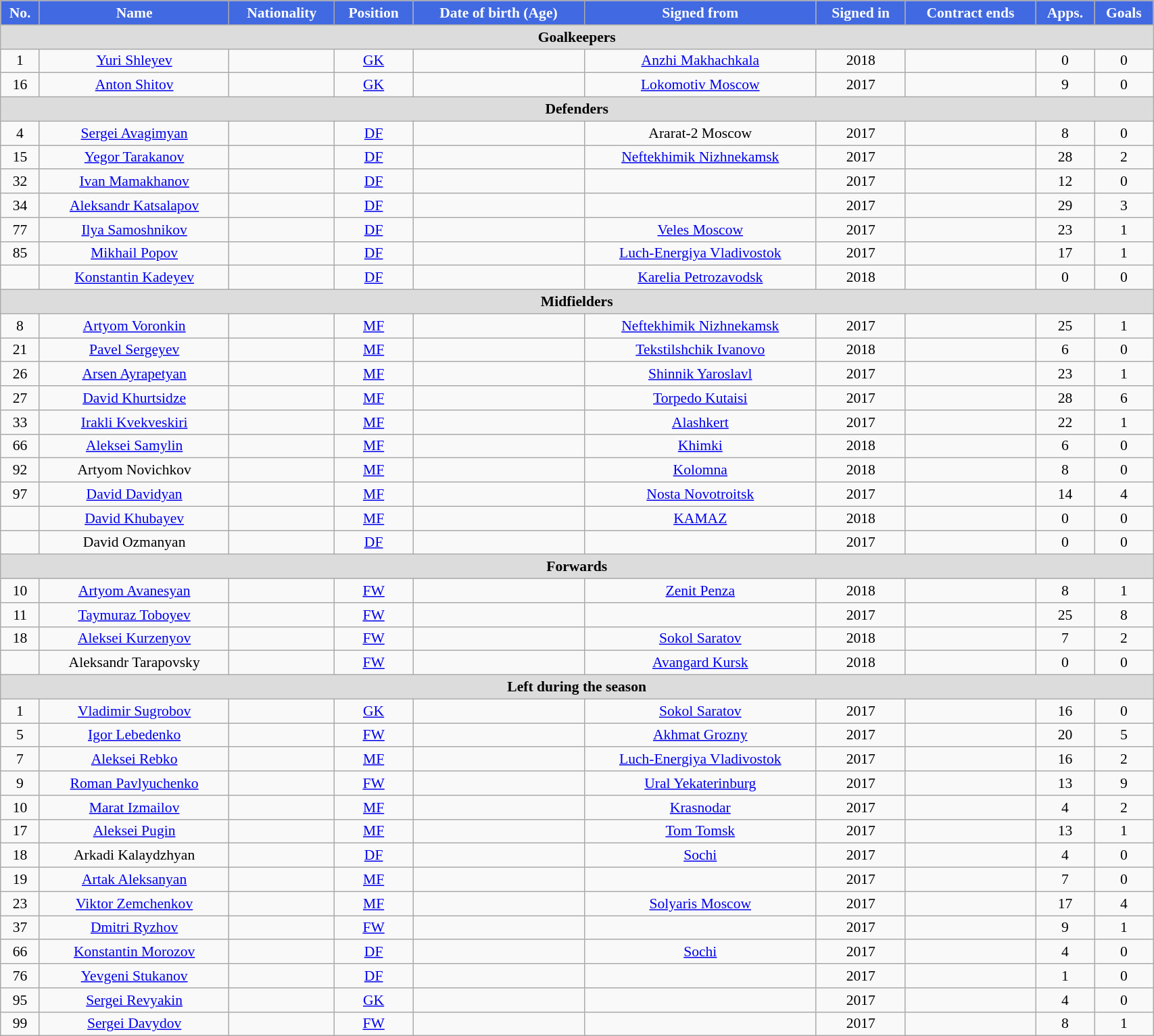<table class="wikitable"  style="text-align:center; font-size:90%; width:90%;">
<tr>
<th style="background:#4169E1; color:white; text-align:center;">No.</th>
<th style="background:#4169E1; color:white; text-align:center;">Name</th>
<th style="background:#4169E1; color:white; text-align:center;">Nationality</th>
<th style="background:#4169E1; color:white; text-align:center;">Position</th>
<th style="background:#4169E1; color:white; text-align:center;">Date of birth (Age)</th>
<th style="background:#4169E1; color:white; text-align:center;">Signed from</th>
<th style="background:#4169E1; color:white; text-align:center;">Signed in</th>
<th style="background:#4169E1; color:white; text-align:center;">Contract ends</th>
<th style="background:#4169E1; color:white; text-align:center;">Apps.</th>
<th style="background:#4169E1; color:white; text-align:center;">Goals</th>
</tr>
<tr>
<th colspan="11"  style="background:#dcdcdc; text-align:center;">Goalkeepers</th>
</tr>
<tr>
<td>1</td>
<td><a href='#'>Yuri Shleyev</a></td>
<td></td>
<td><a href='#'>GK</a></td>
<td></td>
<td><a href='#'>Anzhi Makhachkala</a></td>
<td>2018</td>
<td></td>
<td>0</td>
<td>0</td>
</tr>
<tr>
<td>16</td>
<td><a href='#'>Anton Shitov</a></td>
<td></td>
<td><a href='#'>GK</a></td>
<td></td>
<td><a href='#'>Lokomotiv Moscow</a></td>
<td>2017</td>
<td></td>
<td>9</td>
<td>0</td>
</tr>
<tr>
<th colspan="11"  style="background:#dcdcdc; text-align:center;">Defenders</th>
</tr>
<tr>
<td>4</td>
<td><a href='#'>Sergei Avagimyan</a></td>
<td></td>
<td><a href='#'>DF</a></td>
<td></td>
<td>Ararat-2 Moscow</td>
<td>2017</td>
<td></td>
<td>8</td>
<td>0</td>
</tr>
<tr>
<td>15</td>
<td><a href='#'>Yegor Tarakanov</a></td>
<td></td>
<td><a href='#'>DF</a></td>
<td></td>
<td><a href='#'>Neftekhimik Nizhnekamsk</a></td>
<td>2017</td>
<td></td>
<td>28</td>
<td>2</td>
</tr>
<tr>
<td>32</td>
<td><a href='#'>Ivan Mamakhanov</a></td>
<td></td>
<td><a href='#'>DF</a></td>
<td></td>
<td></td>
<td>2017</td>
<td></td>
<td>12</td>
<td>0</td>
</tr>
<tr>
<td>34</td>
<td><a href='#'>Aleksandr Katsalapov</a></td>
<td></td>
<td><a href='#'>DF</a></td>
<td></td>
<td></td>
<td>2017</td>
<td></td>
<td>29</td>
<td>3</td>
</tr>
<tr>
<td>77</td>
<td><a href='#'>Ilya Samoshnikov</a></td>
<td></td>
<td><a href='#'>DF</a></td>
<td></td>
<td><a href='#'>Veles Moscow</a></td>
<td>2017</td>
<td></td>
<td>23</td>
<td>1</td>
</tr>
<tr>
<td>85</td>
<td><a href='#'>Mikhail Popov</a></td>
<td></td>
<td><a href='#'>DF</a></td>
<td></td>
<td><a href='#'>Luch-Energiya Vladivostok</a></td>
<td>2017</td>
<td></td>
<td>17</td>
<td>1</td>
</tr>
<tr>
<td></td>
<td><a href='#'>Konstantin Kadeyev</a></td>
<td></td>
<td><a href='#'>DF</a></td>
<td></td>
<td><a href='#'>Karelia Petrozavodsk</a></td>
<td>2018</td>
<td></td>
<td>0</td>
<td>0</td>
</tr>
<tr>
<th colspan="11"  style="background:#dcdcdc; text-align:center;">Midfielders</th>
</tr>
<tr>
<td>8</td>
<td><a href='#'>Artyom Voronkin</a></td>
<td></td>
<td><a href='#'>MF</a></td>
<td></td>
<td><a href='#'>Neftekhimik Nizhnekamsk</a></td>
<td>2017</td>
<td></td>
<td>25</td>
<td>1</td>
</tr>
<tr>
<td>21</td>
<td><a href='#'>Pavel Sergeyev</a></td>
<td></td>
<td><a href='#'>MF</a></td>
<td></td>
<td><a href='#'>Tekstilshchik Ivanovo</a></td>
<td>2018</td>
<td></td>
<td>6</td>
<td>0</td>
</tr>
<tr>
<td>26</td>
<td><a href='#'>Arsen Ayrapetyan</a></td>
<td></td>
<td><a href='#'>MF</a></td>
<td></td>
<td><a href='#'>Shinnik Yaroslavl</a></td>
<td>2017</td>
<td></td>
<td>23</td>
<td>1</td>
</tr>
<tr>
<td>27</td>
<td><a href='#'>David Khurtsidze</a></td>
<td></td>
<td><a href='#'>MF</a></td>
<td></td>
<td><a href='#'>Torpedo Kutaisi</a></td>
<td>2017</td>
<td></td>
<td>28</td>
<td>6</td>
</tr>
<tr>
<td>33</td>
<td><a href='#'>Irakli Kvekveskiri</a></td>
<td></td>
<td><a href='#'>MF</a></td>
<td></td>
<td><a href='#'>Alashkert</a></td>
<td>2017</td>
<td></td>
<td>22</td>
<td>1</td>
</tr>
<tr>
<td>66</td>
<td><a href='#'>Aleksei Samylin</a></td>
<td></td>
<td><a href='#'>MF</a></td>
<td></td>
<td><a href='#'>Khimki</a></td>
<td>2018</td>
<td></td>
<td>6</td>
<td>0</td>
</tr>
<tr>
<td>92</td>
<td>Artyom Novichkov</td>
<td></td>
<td><a href='#'>MF</a></td>
<td></td>
<td><a href='#'>Kolomna</a></td>
<td>2018</td>
<td></td>
<td>8</td>
<td>0</td>
</tr>
<tr>
<td>97</td>
<td><a href='#'>David Davidyan</a></td>
<td></td>
<td><a href='#'>MF</a></td>
<td></td>
<td><a href='#'>Nosta Novotroitsk</a></td>
<td>2017</td>
<td></td>
<td>14</td>
<td>4</td>
</tr>
<tr>
<td></td>
<td><a href='#'>David Khubayev</a></td>
<td></td>
<td><a href='#'>MF</a></td>
<td></td>
<td><a href='#'>KAMAZ</a></td>
<td>2018</td>
<td></td>
<td>0</td>
<td>0</td>
</tr>
<tr>
<td></td>
<td>David Ozmanyan</td>
<td></td>
<td><a href='#'>DF</a></td>
<td></td>
<td></td>
<td>2017</td>
<td></td>
<td>0</td>
<td>0</td>
</tr>
<tr>
<th colspan="11"  style="background:#dcdcdc; text-align:center;">Forwards</th>
</tr>
<tr>
<td>10</td>
<td><a href='#'>Artyom Avanesyan</a></td>
<td></td>
<td><a href='#'>FW</a></td>
<td></td>
<td><a href='#'>Zenit Penza</a></td>
<td>2018</td>
<td></td>
<td>8</td>
<td>1</td>
</tr>
<tr>
<td>11</td>
<td><a href='#'>Taymuraz Toboyev</a></td>
<td></td>
<td><a href='#'>FW</a></td>
<td></td>
<td></td>
<td>2017</td>
<td></td>
<td>25</td>
<td>8</td>
</tr>
<tr>
<td>18</td>
<td><a href='#'>Aleksei Kurzenyov</a></td>
<td></td>
<td><a href='#'>FW</a></td>
<td></td>
<td><a href='#'>Sokol Saratov</a></td>
<td>2018</td>
<td></td>
<td>7</td>
<td>2</td>
</tr>
<tr>
<td></td>
<td>Aleksandr Tarapovsky</td>
<td></td>
<td><a href='#'>FW</a></td>
<td></td>
<td><a href='#'>Avangard Kursk</a></td>
<td>2018</td>
<td></td>
<td>0</td>
<td>0</td>
</tr>
<tr>
<th colspan="11"  style="background:#dcdcdc; text-align:center;">Left during the season</th>
</tr>
<tr>
<td>1</td>
<td><a href='#'>Vladimir Sugrobov</a></td>
<td></td>
<td><a href='#'>GK</a></td>
<td></td>
<td><a href='#'>Sokol Saratov</a></td>
<td>2017</td>
<td></td>
<td>16</td>
<td>0</td>
</tr>
<tr>
<td>5</td>
<td><a href='#'>Igor Lebedenko</a></td>
<td></td>
<td><a href='#'>FW</a></td>
<td></td>
<td><a href='#'>Akhmat Grozny</a></td>
<td>2017</td>
<td></td>
<td>20</td>
<td>5</td>
</tr>
<tr>
<td>7</td>
<td><a href='#'>Aleksei Rebko</a></td>
<td></td>
<td><a href='#'>MF</a></td>
<td></td>
<td><a href='#'>Luch-Energiya Vladivostok</a></td>
<td>2017</td>
<td></td>
<td>16</td>
<td>2</td>
</tr>
<tr>
<td>9</td>
<td><a href='#'>Roman Pavlyuchenko</a></td>
<td></td>
<td><a href='#'>FW</a></td>
<td></td>
<td><a href='#'>Ural Yekaterinburg</a></td>
<td>2017</td>
<td></td>
<td>13</td>
<td>9</td>
</tr>
<tr>
<td>10</td>
<td><a href='#'>Marat Izmailov</a></td>
<td></td>
<td><a href='#'>MF</a></td>
<td></td>
<td><a href='#'>Krasnodar</a></td>
<td>2017</td>
<td></td>
<td>4</td>
<td>2</td>
</tr>
<tr>
<td>17</td>
<td><a href='#'>Aleksei Pugin</a></td>
<td></td>
<td><a href='#'>MF</a></td>
<td></td>
<td><a href='#'>Tom Tomsk</a></td>
<td>2017</td>
<td></td>
<td>13</td>
<td>1</td>
</tr>
<tr>
<td>18</td>
<td>Arkadi Kalaydzhyan</td>
<td></td>
<td><a href='#'>DF</a></td>
<td></td>
<td><a href='#'>Sochi</a></td>
<td>2017</td>
<td></td>
<td>4</td>
<td>0</td>
</tr>
<tr>
<td>19</td>
<td><a href='#'>Artak Aleksanyan</a></td>
<td></td>
<td><a href='#'>MF</a></td>
<td></td>
<td></td>
<td>2017</td>
<td></td>
<td>7</td>
<td>0</td>
</tr>
<tr>
<td>23</td>
<td><a href='#'>Viktor Zemchenkov</a></td>
<td></td>
<td><a href='#'>MF</a></td>
<td></td>
<td><a href='#'>Solyaris Moscow</a></td>
<td>2017</td>
<td></td>
<td>17</td>
<td>4</td>
</tr>
<tr>
<td>37</td>
<td><a href='#'>Dmitri Ryzhov</a></td>
<td></td>
<td><a href='#'>FW</a></td>
<td></td>
<td></td>
<td>2017</td>
<td></td>
<td>9</td>
<td>1</td>
</tr>
<tr>
<td>66</td>
<td><a href='#'>Konstantin Morozov</a></td>
<td></td>
<td><a href='#'>DF</a></td>
<td></td>
<td><a href='#'>Sochi</a></td>
<td>2017</td>
<td></td>
<td>4</td>
<td>0</td>
</tr>
<tr>
<td>76</td>
<td><a href='#'>Yevgeni Stukanov</a></td>
<td></td>
<td><a href='#'>DF</a></td>
<td></td>
<td></td>
<td>2017</td>
<td></td>
<td>1</td>
<td>0</td>
</tr>
<tr>
<td>95</td>
<td><a href='#'>Sergei Revyakin</a></td>
<td></td>
<td><a href='#'>GK</a></td>
<td></td>
<td></td>
<td>2017</td>
<td></td>
<td>4</td>
<td>0</td>
</tr>
<tr>
<td>99</td>
<td><a href='#'>Sergei Davydov</a></td>
<td></td>
<td><a href='#'>FW</a></td>
<td></td>
<td></td>
<td>2017</td>
<td></td>
<td>8</td>
<td>1</td>
</tr>
</table>
